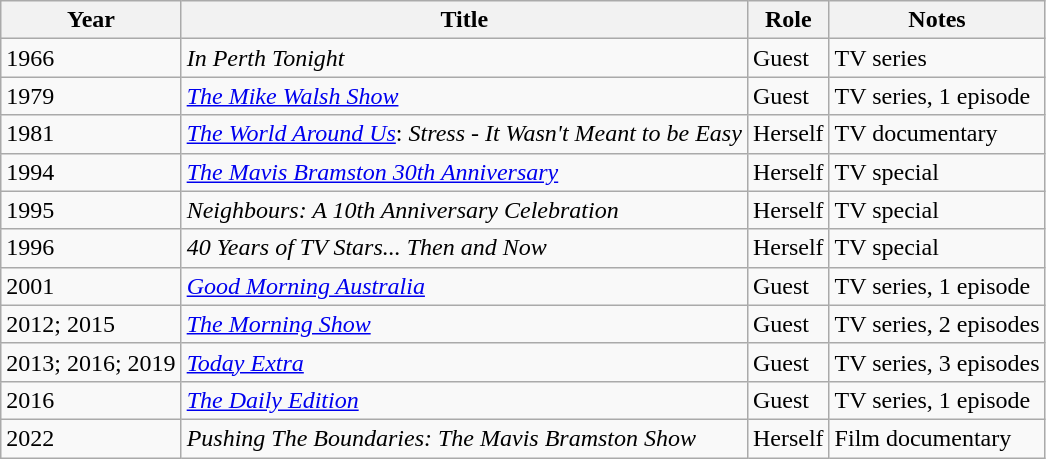<table class="wikitable sortable">
<tr>
<th>Year</th>
<th>Title</th>
<th>Role</th>
<th class="unsortable">Notes</th>
</tr>
<tr>
<td>1966</td>
<td><em>In Perth Tonight</em></td>
<td>Guest</td>
<td>TV series</td>
</tr>
<tr>
<td>1979</td>
<td><em><a href='#'>The Mike Walsh Show</a></em></td>
<td>Guest</td>
<td>TV series, 1 episode</td>
</tr>
<tr>
<td>1981</td>
<td><em><a href='#'>The World Around Us</a></em>: <em>Stress - It Wasn't Meant to be Easy</em></td>
<td>Herself</td>
<td>TV documentary</td>
</tr>
<tr>
<td>1994</td>
<td><em><a href='#'>The Mavis Bramston 30th Anniversary</a></em></td>
<td>Herself</td>
<td>TV special</td>
</tr>
<tr>
<td>1995</td>
<td><em>Neighbours: A 10th Anniversary Celebration</em></td>
<td>Herself</td>
<td>TV special</td>
</tr>
<tr>
<td>1996</td>
<td><em>40 Years of TV Stars... Then and Now</em></td>
<td>Herself</td>
<td>TV special</td>
</tr>
<tr>
<td>2001</td>
<td><em><a href='#'>Good Morning Australia</a></em></td>
<td>Guest</td>
<td>TV series, 1 episode</td>
</tr>
<tr>
<td>2012; 2015</td>
<td><em><a href='#'>The Morning Show</a></em></td>
<td>Guest</td>
<td>TV series, 2 episodes</td>
</tr>
<tr>
<td>2013; 2016; 2019</td>
<td><em><a href='#'>Today Extra</a></em></td>
<td>Guest</td>
<td>TV series, 3 episodes</td>
</tr>
<tr>
<td>2016</td>
<td><em><a href='#'>The Daily Edition</a></em></td>
<td>Guest</td>
<td>TV series, 1 episode</td>
</tr>
<tr>
<td>2022</td>
<td><em>Pushing The Boundaries: The Mavis Bramston Show</em></td>
<td>Herself</td>
<td>Film documentary</td>
</tr>
</table>
